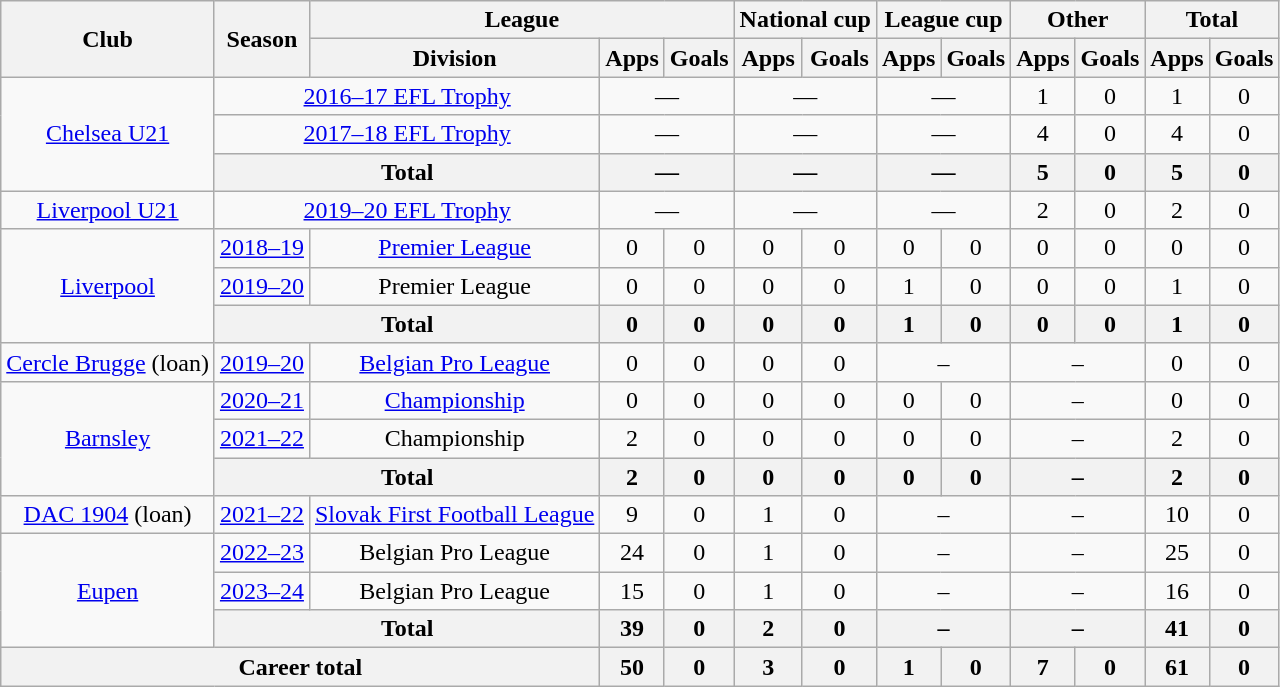<table class="wikitable" style="text-align:center">
<tr>
<th rowspan=2>Club</th>
<th rowspan=2>Season</th>
<th colspan=3>League</th>
<th colspan=2>National cup</th>
<th colspan=2>League cup</th>
<th colspan=2>Other</th>
<th colspan=2>Total</th>
</tr>
<tr>
<th>Division</th>
<th>Apps</th>
<th>Goals</th>
<th>Apps</th>
<th>Goals</th>
<th>Apps</th>
<th>Goals</th>
<th>Apps</th>
<th>Goals</th>
<th>Apps</th>
<th>Goals</th>
</tr>
<tr>
<td rowspan=3><a href='#'>Chelsea U21</a></td>
<td colspan="2"><a href='#'>2016–17 EFL Trophy</a></td>
<td colspan=2>—</td>
<td colspan=2>—</td>
<td colspan=2>—</td>
<td>1</td>
<td>0</td>
<td>1</td>
<td>0</td>
</tr>
<tr>
<td colspan="2"><a href='#'>2017–18 EFL Trophy</a></td>
<td colspan=2>—</td>
<td colspan=2>—</td>
<td colspan=2>—</td>
<td>4</td>
<td>0</td>
<td>4</td>
<td>0</td>
</tr>
<tr>
<th colspan=2>Total</th>
<th colspan=2>—</th>
<th colspan=2>—</th>
<th colspan=2>—</th>
<th>5</th>
<th>0</th>
<th>5</th>
<th>0</th>
</tr>
<tr>
<td><a href='#'>Liverpool U21</a></td>
<td colspan="2"><a href='#'>2019–20 EFL Trophy</a></td>
<td colspan=2>—</td>
<td colspan=2>—</td>
<td colspan=2>—</td>
<td>2</td>
<td>0</td>
<td>2</td>
<td>0</td>
</tr>
<tr>
<td rowspan="3"><a href='#'>Liverpool</a></td>
<td><a href='#'>2018–19</a></td>
<td><a href='#'>Premier League</a></td>
<td>0</td>
<td>0</td>
<td>0</td>
<td>0</td>
<td>0</td>
<td>0</td>
<td>0</td>
<td>0</td>
<td>0</td>
<td>0</td>
</tr>
<tr>
<td><a href='#'>2019–20</a></td>
<td>Premier League</td>
<td>0</td>
<td>0</td>
<td>0</td>
<td>0</td>
<td>1</td>
<td>0</td>
<td>0</td>
<td>0</td>
<td>1</td>
<td>0</td>
</tr>
<tr>
<th colspan=2>Total</th>
<th>0</th>
<th>0</th>
<th>0</th>
<th>0</th>
<th>1</th>
<th>0</th>
<th>0</th>
<th>0</th>
<th>1</th>
<th>0</th>
</tr>
<tr>
<td><a href='#'>Cercle Brugge</a> (loan)</td>
<td><a href='#'>2019–20</a></td>
<td><a href='#'>Belgian Pro League</a></td>
<td>0</td>
<td>0</td>
<td>0</td>
<td>0</td>
<td colspan="2">–</td>
<td colspan="2">–</td>
<td>0</td>
<td>0</td>
</tr>
<tr>
<td rowspan="3"><a href='#'>Barnsley</a></td>
<td><a href='#'>2020–21</a></td>
<td><a href='#'>Championship</a></td>
<td>0</td>
<td>0</td>
<td>0</td>
<td>0</td>
<td>0</td>
<td>0</td>
<td colspan="2">–</td>
<td>0</td>
<td>0</td>
</tr>
<tr>
<td><a href='#'>2021–22</a></td>
<td>Championship</td>
<td>2</td>
<td>0</td>
<td>0</td>
<td>0</td>
<td>0</td>
<td>0</td>
<td colspan="2">–</td>
<td>2</td>
<td>0</td>
</tr>
<tr>
<th colspan=2>Total</th>
<th>2</th>
<th>0</th>
<th>0</th>
<th>0</th>
<th>0</th>
<th>0</th>
<th colspan="2">–</th>
<th>2</th>
<th>0</th>
</tr>
<tr>
<td><a href='#'>DAC 1904</a> (loan)</td>
<td><a href='#'>2021–22</a></td>
<td><a href='#'>Slovak First Football League</a></td>
<td>9</td>
<td>0</td>
<td>1</td>
<td>0</td>
<td colspan="2">–</td>
<td colspan="2">–</td>
<td>10</td>
<td>0</td>
</tr>
<tr>
<td rowspan="3"><a href='#'>Eupen</a></td>
<td><a href='#'>2022–23</a></td>
<td>Belgian Pro League</td>
<td>24</td>
<td>0</td>
<td>1</td>
<td>0</td>
<td colspan="2">–</td>
<td colspan="2">–</td>
<td>25</td>
<td>0</td>
</tr>
<tr>
<td><a href='#'>2023–24</a></td>
<td>Belgian Pro League</td>
<td>15</td>
<td>0</td>
<td>1</td>
<td>0</td>
<td colspan="2">–</td>
<td colspan="2">–</td>
<td>16</td>
<td>0</td>
</tr>
<tr>
<th colspan="2">Total</th>
<th>39</th>
<th>0</th>
<th>2</th>
<th>0</th>
<th colspan="2">–</th>
<th colspan="2">–</th>
<th>41</th>
<th>0</th>
</tr>
<tr>
<th colspan="3">Career total</th>
<th>50</th>
<th>0</th>
<th>3</th>
<th>0</th>
<th>1</th>
<th>0</th>
<th>7</th>
<th>0</th>
<th>61</th>
<th>0</th>
</tr>
</table>
